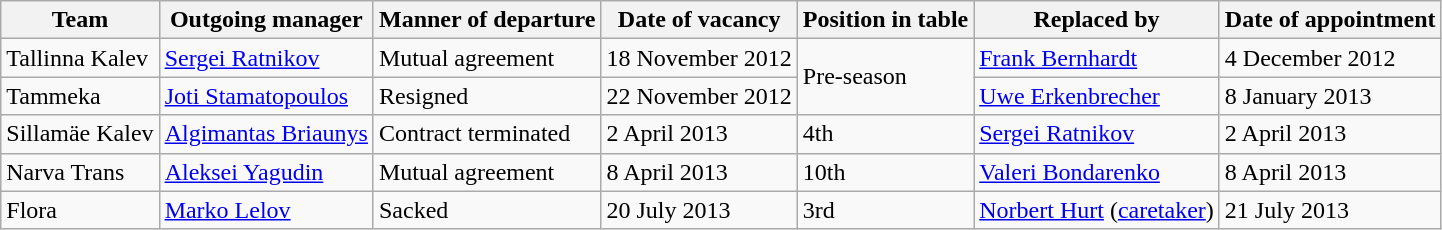<table class="wikitable">
<tr>
<th>Team</th>
<th>Outgoing manager</th>
<th>Manner of departure</th>
<th>Date of vacancy</th>
<th>Position in table</th>
<th>Replaced by</th>
<th>Date of appointment</th>
</tr>
<tr>
<td>Tallinna Kalev</td>
<td> <a href='#'>Sergei Ratnikov</a></td>
<td>Mutual agreement</td>
<td>18 November 2012</td>
<td rowspan=2>Pre-season</td>
<td> <a href='#'>Frank Bernhardt</a></td>
<td>4 December 2012</td>
</tr>
<tr>
<td>Tammeka</td>
<td> <a href='#'>Joti Stamatopoulos</a></td>
<td>Resigned</td>
<td>22 November 2012</td>
<td> <a href='#'>Uwe Erkenbrecher</a></td>
<td>8 January 2013</td>
</tr>
<tr>
<td>Sillamäe Kalev</td>
<td> <a href='#'>Algimantas Briaunys</a></td>
<td>Contract terminated</td>
<td>2 April 2013</td>
<td>4th</td>
<td> <a href='#'>Sergei Ratnikov</a></td>
<td>2 April 2013</td>
</tr>
<tr>
<td>Narva Trans</td>
<td> <a href='#'>Aleksei Yagudin</a></td>
<td>Mutual agreement</td>
<td>8 April 2013</td>
<td>10th</td>
<td> <a href='#'>Valeri Bondarenko</a></td>
<td>8 April 2013</td>
</tr>
<tr>
<td>Flora</td>
<td> <a href='#'>Marko Lelov</a></td>
<td>Sacked</td>
<td>20 July 2013</td>
<td>3rd</td>
<td> <a href='#'>Norbert Hurt</a> (<a href='#'>caretaker</a>)</td>
<td>21 July 2013</td>
</tr>
</table>
